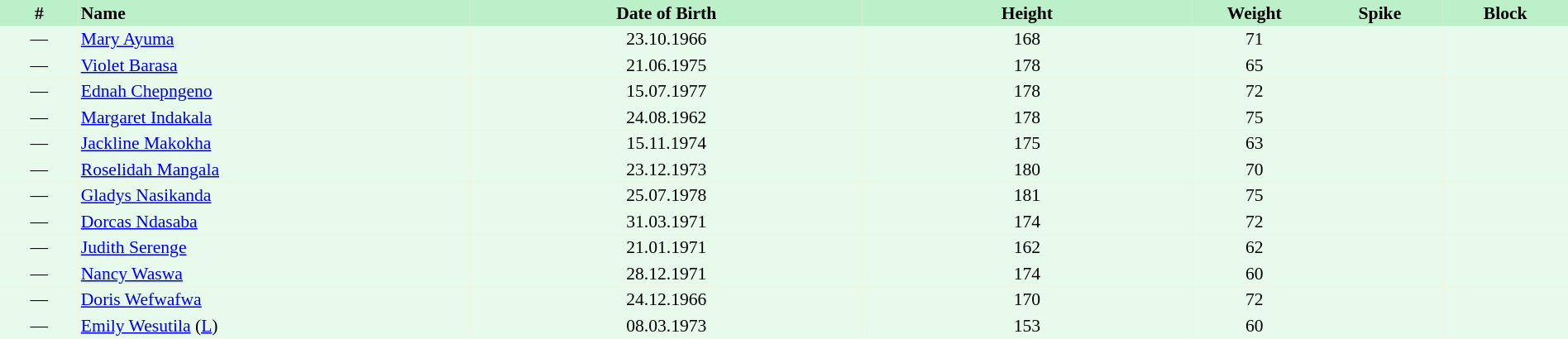<table border=0 cellpadding=2 cellspacing=0  |- bgcolor=#FFECCE style="text-align:center; font-size:90%;" width=100%>
<tr bgcolor=#BBF0C9>
<th width=5%>#</th>
<th width=25% align=left>Name</th>
<th width=25%>Date of Birth</th>
<th width=21%>Height</th>
<th width=8%>Weight</th>
<th width=8%>Spike</th>
<th width=8%>Block</th>
</tr>
<tr bgcolor=#E7FAEC>
<td>—</td>
<td align=left><a href='#'>Mary Ayuma</a></td>
<td>23.10.1966</td>
<td>168</td>
<td>71</td>
<td></td>
<td></td>
</tr>
<tr bgcolor=#E7FAEC>
<td>—</td>
<td align=left><a href='#'>Violet Barasa</a></td>
<td>21.06.1975</td>
<td>178</td>
<td>65</td>
<td></td>
<td></td>
</tr>
<tr bgcolor=#E7FAEC>
<td>—</td>
<td align=left><a href='#'>Ednah Chepngeno</a></td>
<td>15.07.1977</td>
<td>178</td>
<td>72</td>
<td></td>
<td></td>
</tr>
<tr bgcolor=#E7FAEC>
<td>—</td>
<td align=left><a href='#'>Margaret Indakala</a></td>
<td>24.08.1962</td>
<td>178</td>
<td>75</td>
<td></td>
<td></td>
</tr>
<tr bgcolor=#E7FAEC>
<td>—</td>
<td align=left><a href='#'>Jackline Makokha</a></td>
<td>15.11.1974</td>
<td>175</td>
<td>63</td>
<td></td>
<td></td>
</tr>
<tr bgcolor=#E7FAEC>
<td>—</td>
<td align=left><a href='#'>Roselidah Mangala</a></td>
<td>23.12.1973</td>
<td>180</td>
<td>70</td>
<td></td>
<td></td>
</tr>
<tr bgcolor=#E7FAEC>
<td>—</td>
<td align=left><a href='#'>Gladys Nasikanda</a></td>
<td>25.07.1978</td>
<td>181</td>
<td>75</td>
<td></td>
<td></td>
</tr>
<tr bgcolor=#E7FAEC>
<td>—</td>
<td align=left><a href='#'>Dorcas Ndasaba</a></td>
<td>31.03.1971</td>
<td>174</td>
<td>72</td>
<td></td>
<td></td>
</tr>
<tr bgcolor=#E7FAEC>
<td>—</td>
<td align=left><a href='#'>Judith Serenge</a></td>
<td>21.01.1971</td>
<td>162</td>
<td>62</td>
<td></td>
<td></td>
</tr>
<tr bgcolor=#E7FAEC>
<td>—</td>
<td align=left><a href='#'>Nancy Waswa</a></td>
<td>28.12.1971</td>
<td>174</td>
<td>60</td>
<td></td>
<td></td>
</tr>
<tr bgcolor=#E7FAEC>
<td>—</td>
<td align=left><a href='#'>Doris Wefwafwa</a></td>
<td>24.12.1966</td>
<td>170</td>
<td>72</td>
<td></td>
<td></td>
</tr>
<tr bgcolor=#E7FAEC>
<td>—</td>
<td align=left><a href='#'>Emily Wesutila</a> (<a href='#'>L</a>)</td>
<td>08.03.1973</td>
<td>153</td>
<td>60</td>
<td></td>
<td></td>
</tr>
</table>
